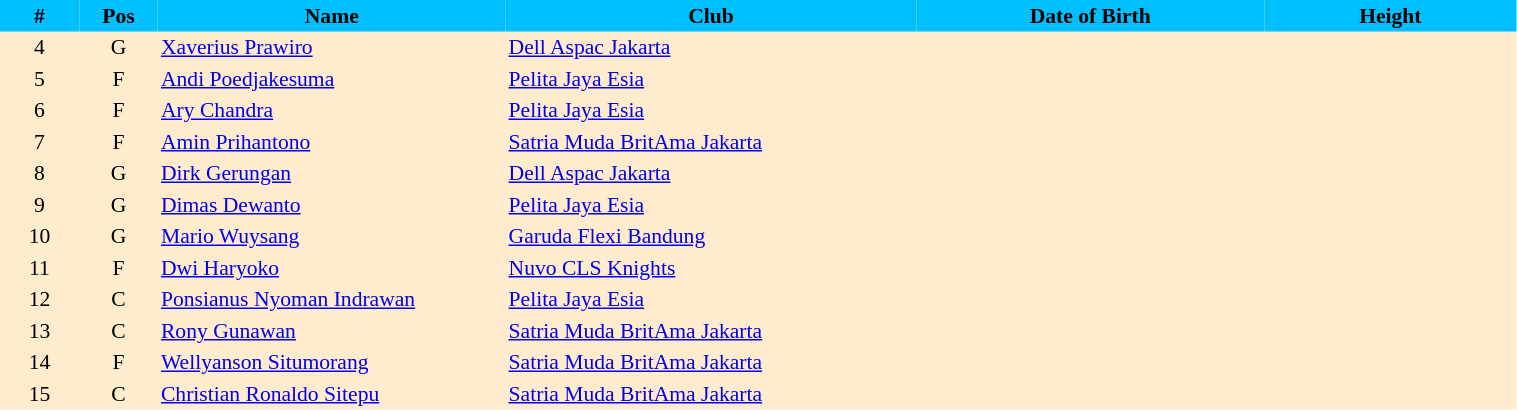<table border=0 cellpadding=2 cellspacing=0  |- bgcolor=#FFECCE style="text-align:center; font-size:90%;" width=80%>
<tr bgcolor=#00BFFF>
<th width=5%>#</th>
<th width=5%>Pos</th>
<th width=22%>Name</th>
<th width=26%>Club</th>
<th width=22%>Date of Birth</th>
<th width=16%>Height</th>
</tr>
<tr>
<td>4</td>
<td>G</td>
<td align=left><a href='#'>Xaverius Prawiro</a></td>
<td align=left> <a href='#'>Dell Aspac Jakarta</a></td>
<td align=left></td>
<td></td>
</tr>
<tr>
<td>5</td>
<td>F</td>
<td align=left><a href='#'>Andi Poedjakesuma</a></td>
<td align=left> <a href='#'>Pelita Jaya Esia</a></td>
<td align=left></td>
<td></td>
</tr>
<tr>
<td>6</td>
<td>F</td>
<td align=left><a href='#'>Ary Chandra</a></td>
<td align=left> <a href='#'>Pelita Jaya Esia</a></td>
<td align=left></td>
<td></td>
</tr>
<tr>
<td>7</td>
<td>F</td>
<td align=left><a href='#'>Amin Prihantono</a></td>
<td align=left> <a href='#'>Satria Muda BritAma Jakarta</a></td>
<td align=left></td>
<td></td>
</tr>
<tr>
<td>8</td>
<td>G</td>
<td align=left><a href='#'>Dirk Gerungan</a></td>
<td align=left> <a href='#'>Dell Aspac Jakarta</a></td>
<td align=left></td>
<td></td>
</tr>
<tr>
<td>9</td>
<td>G</td>
<td align=left><a href='#'>Dimas Dewanto</a></td>
<td align=left> <a href='#'>Pelita Jaya Esia</a></td>
<td align=left></td>
<td></td>
</tr>
<tr>
<td>10</td>
<td>G</td>
<td align=left><a href='#'>Mario Wuysang</a></td>
<td align=left> <a href='#'>Garuda Flexi Bandung</a></td>
<td align=left></td>
<td></td>
</tr>
<tr>
<td>11</td>
<td>F</td>
<td align=left><a href='#'>Dwi Haryoko</a></td>
<td align=left> <a href='#'>Nuvo CLS Knights</a></td>
<td align=left></td>
<td></td>
</tr>
<tr>
<td>12</td>
<td>C</td>
<td align=left><a href='#'>Ponsianus Nyoman Indrawan</a></td>
<td align=left> <a href='#'>Pelita Jaya Esia</a></td>
<td align=left></td>
<td></td>
</tr>
<tr>
<td>13</td>
<td>C</td>
<td align=left><a href='#'>Rony Gunawan</a></td>
<td align=left> <a href='#'>Satria Muda BritAma Jakarta</a></td>
<td align=left></td>
<td></td>
</tr>
<tr>
<td>14</td>
<td>F</td>
<td align=left><a href='#'>Wellyanson Situmorang</a></td>
<td align=left> <a href='#'>Satria Muda BritAma Jakarta</a></td>
<td align=left></td>
<td></td>
</tr>
<tr>
<td>15</td>
<td>C</td>
<td align=left><a href='#'>Christian Ronaldo Sitepu</a></td>
<td align=left> <a href='#'>Satria Muda BritAma Jakarta</a></td>
<td align=left></td>
<td></td>
</tr>
</table>
